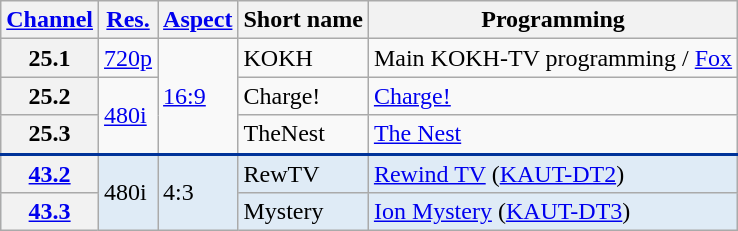<table class="wikitable">
<tr>
<th scope = "col"><a href='#'>Channel</a></th>
<th scope = "col"><a href='#'>Res.</a></th>
<th scope = "col"><a href='#'>Aspect</a></th>
<th scope = "col">Short name</th>
<th scope = "col">Programming</th>
</tr>
<tr>
<th scope = "row">25.1</th>
<td><a href='#'>720p</a></td>
<td rowspan="3"><a href='#'>16:9</a></td>
<td>KOKH</td>
<td>Main KOKH-TV programming / <a href='#'>Fox</a></td>
</tr>
<tr>
<th scope = "row">25.2</th>
<td rowspan="2"><a href='#'>480i</a></td>
<td>Charge!</td>
<td><a href='#'>Charge!</a></td>
</tr>
<tr>
<th scope = "row">25.3</th>
<td>TheNest</td>
<td><a href='#'>The Nest</a></td>
</tr>
<tr style="background-color:#DFEBF6; border-top: 2px solid #003399;">
<th scope = "row"><a href='#'>43.2</a></th>
<td rowspan=2>480i</td>
<td rowspan=2>4:3</td>
<td>RewTV</td>
<td><a href='#'>Rewind TV</a> (<a href='#'>KAUT-DT2</a>)</td>
</tr>
<tr style="background-color:#DFEBF6;">
<th scope = "row"><a href='#'>43.3</a></th>
<td>Mystery</td>
<td><a href='#'>Ion Mystery</a> (<a href='#'>KAUT-DT3</a>)</td>
</tr>
</table>
